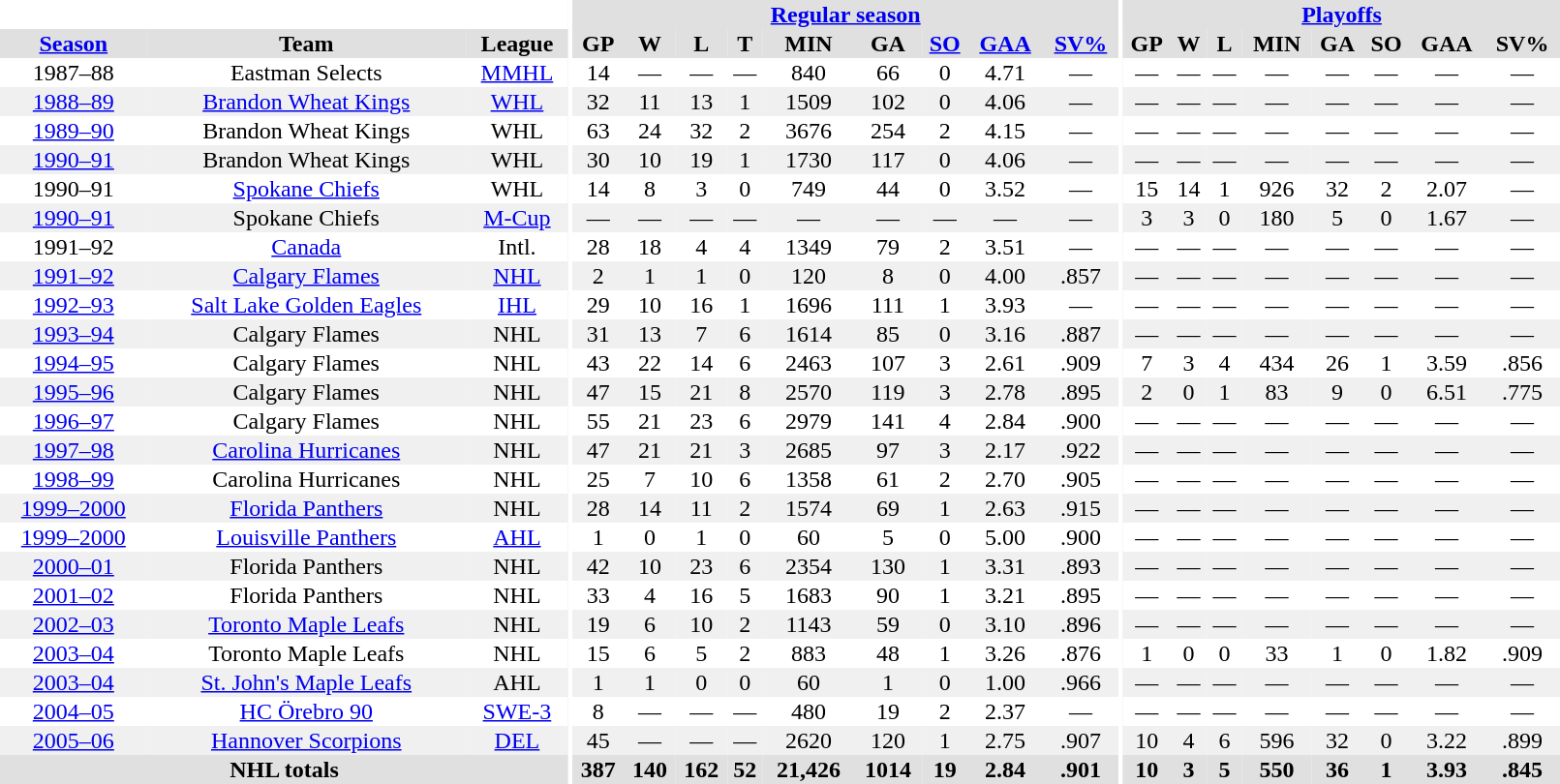<table border="0" cellpadding="1" cellspacing="0" style="text-align:center; width:85%">
<tr ALIGN="center" bgcolor="#e0e0e0">
<th align="center" colspan="3" bgcolor="#ffffff"></th>
<th align="center" rowspan="99" bgcolor="#ffffff"></th>
<th align="center" colspan="9" bgcolor="#e0e0e0"><a href='#'>Regular season</a></th>
<th align="center" rowspan="99" bgcolor="#ffffff"></th>
<th align="center" colspan="9" bgcolor="#e0e0e0"><a href='#'>Playoffs</a></th>
</tr>
<tr ALIGN="center" bgcolor="#e0e0e0">
<th><a href='#'>Season</a></th>
<th>Team</th>
<th>League</th>
<th>GP</th>
<th>W</th>
<th>L</th>
<th>T</th>
<th>MIN</th>
<th>GA</th>
<th><a href='#'>SO</a></th>
<th><a href='#'>GAA</a></th>
<th><a href='#'>SV%</a></th>
<th>GP</th>
<th>W</th>
<th>L</th>
<th>MIN</th>
<th>GA</th>
<th>SO</th>
<th>GAA</th>
<th>SV%</th>
</tr>
<tr>
<td>1987–88</td>
<td>Eastman Selects</td>
<td><a href='#'>MMHL</a></td>
<td>14</td>
<td>—</td>
<td>—</td>
<td>—</td>
<td>840</td>
<td>66</td>
<td>0</td>
<td>4.71</td>
<td>—</td>
<td>—</td>
<td>—</td>
<td>—</td>
<td>—</td>
<td>—</td>
<td>—</td>
<td>—</td>
<td>—</td>
</tr>
<tr bgcolor="#f0f0f0">
<td><a href='#'>1988–89</a></td>
<td><a href='#'>Brandon Wheat Kings</a></td>
<td><a href='#'>WHL</a></td>
<td>32</td>
<td>11</td>
<td>13</td>
<td>1</td>
<td>1509</td>
<td>102</td>
<td>0</td>
<td>4.06</td>
<td>—</td>
<td>—</td>
<td>—</td>
<td>—</td>
<td>—</td>
<td>—</td>
<td>—</td>
<td>—</td>
<td>—</td>
</tr>
<tr>
<td><a href='#'>1989–90</a></td>
<td>Brandon Wheat Kings</td>
<td>WHL</td>
<td>63</td>
<td>24</td>
<td>32</td>
<td>2</td>
<td>3676</td>
<td>254</td>
<td>2</td>
<td>4.15</td>
<td>—</td>
<td>—</td>
<td>—</td>
<td>—</td>
<td>—</td>
<td>—</td>
<td>—</td>
<td>—</td>
<td>—</td>
</tr>
<tr bgcolor="#f0f0f0">
<td><a href='#'>1990–91</a></td>
<td>Brandon Wheat Kings</td>
<td>WHL</td>
<td>30</td>
<td>10</td>
<td>19</td>
<td>1</td>
<td>1730</td>
<td>117</td>
<td>0</td>
<td>4.06</td>
<td>—</td>
<td>—</td>
<td>—</td>
<td>—</td>
<td>—</td>
<td>—</td>
<td>—</td>
<td>—</td>
<td>—</td>
</tr>
<tr>
<td>1990–91</td>
<td><a href='#'>Spokane Chiefs</a></td>
<td>WHL</td>
<td>14</td>
<td>8</td>
<td>3</td>
<td>0</td>
<td>749</td>
<td>44</td>
<td>0</td>
<td>3.52</td>
<td>—</td>
<td>15</td>
<td>14</td>
<td>1</td>
<td>926</td>
<td>32</td>
<td>2</td>
<td>2.07</td>
<td>—</td>
</tr>
<tr bgcolor="#f0f0f0">
<td><a href='#'>1990–91</a></td>
<td>Spokane Chiefs</td>
<td><a href='#'>M-Cup</a></td>
<td>—</td>
<td>—</td>
<td>—</td>
<td>—</td>
<td>—</td>
<td>—</td>
<td>—</td>
<td>—</td>
<td>—</td>
<td>3</td>
<td>3</td>
<td>0</td>
<td>180</td>
<td>5</td>
<td>0</td>
<td>1.67</td>
<td>—</td>
</tr>
<tr>
<td>1991–92</td>
<td><a href='#'>Canada</a></td>
<td>Intl.</td>
<td>28</td>
<td>18</td>
<td>4</td>
<td>4</td>
<td>1349</td>
<td>79</td>
<td>2</td>
<td>3.51</td>
<td>—</td>
<td>—</td>
<td>—</td>
<td>—</td>
<td>—</td>
<td>—</td>
<td>—</td>
<td>—</td>
<td>—</td>
</tr>
<tr bgcolor="#f0f0f0">
<td><a href='#'>1991–92</a></td>
<td><a href='#'>Calgary Flames</a></td>
<td><a href='#'>NHL</a></td>
<td>2</td>
<td>1</td>
<td>1</td>
<td>0</td>
<td>120</td>
<td>8</td>
<td>0</td>
<td>4.00</td>
<td>.857</td>
<td>—</td>
<td>—</td>
<td>—</td>
<td>—</td>
<td>—</td>
<td>—</td>
<td>—</td>
<td>—</td>
</tr>
<tr>
<td><a href='#'>1992–93</a></td>
<td><a href='#'>Salt Lake Golden Eagles</a></td>
<td><a href='#'>IHL</a></td>
<td>29</td>
<td>10</td>
<td>16</td>
<td>1</td>
<td>1696</td>
<td>111</td>
<td>1</td>
<td>3.93</td>
<td>—</td>
<td>—</td>
<td>—</td>
<td>—</td>
<td>—</td>
<td>—</td>
<td>—</td>
<td>—</td>
<td>—</td>
</tr>
<tr bgcolor="#f0f0f0">
<td><a href='#'>1993–94</a></td>
<td>Calgary Flames</td>
<td>NHL</td>
<td>31</td>
<td>13</td>
<td>7</td>
<td>6</td>
<td>1614</td>
<td>85</td>
<td>0</td>
<td>3.16</td>
<td>.887</td>
<td>—</td>
<td>—</td>
<td>—</td>
<td>—</td>
<td>—</td>
<td>—</td>
<td>—</td>
<td>—</td>
</tr>
<tr>
<td><a href='#'>1994–95</a></td>
<td>Calgary Flames</td>
<td>NHL</td>
<td>43</td>
<td>22</td>
<td>14</td>
<td>6</td>
<td>2463</td>
<td>107</td>
<td>3</td>
<td>2.61</td>
<td>.909</td>
<td>7</td>
<td>3</td>
<td>4</td>
<td>434</td>
<td>26</td>
<td>1</td>
<td>3.59</td>
<td>.856</td>
</tr>
<tr bgcolor="#f0f0f0">
<td><a href='#'>1995–96</a></td>
<td>Calgary Flames</td>
<td>NHL</td>
<td>47</td>
<td>15</td>
<td>21</td>
<td>8</td>
<td>2570</td>
<td>119</td>
<td>3</td>
<td>2.78</td>
<td>.895</td>
<td>2</td>
<td>0</td>
<td>1</td>
<td>83</td>
<td>9</td>
<td>0</td>
<td>6.51</td>
<td>.775</td>
</tr>
<tr>
<td><a href='#'>1996–97</a></td>
<td>Calgary Flames</td>
<td>NHL</td>
<td>55</td>
<td>21</td>
<td>23</td>
<td>6</td>
<td>2979</td>
<td>141</td>
<td>4</td>
<td>2.84</td>
<td>.900</td>
<td>—</td>
<td>—</td>
<td>—</td>
<td>—</td>
<td>—</td>
<td>—</td>
<td>—</td>
<td>—</td>
</tr>
<tr bgcolor="#f0f0f0">
<td><a href='#'>1997–98</a></td>
<td><a href='#'>Carolina Hurricanes</a></td>
<td>NHL</td>
<td>47</td>
<td>21</td>
<td>21</td>
<td>3</td>
<td>2685</td>
<td>97</td>
<td>3</td>
<td>2.17</td>
<td>.922</td>
<td>—</td>
<td>—</td>
<td>—</td>
<td>—</td>
<td>—</td>
<td>—</td>
<td>—</td>
<td>—</td>
</tr>
<tr>
<td><a href='#'>1998–99</a></td>
<td>Carolina Hurricanes</td>
<td>NHL</td>
<td>25</td>
<td>7</td>
<td>10</td>
<td>6</td>
<td>1358</td>
<td>61</td>
<td>2</td>
<td>2.70</td>
<td>.905</td>
<td>—</td>
<td>—</td>
<td>—</td>
<td>—</td>
<td>—</td>
<td>—</td>
<td>—</td>
<td>—</td>
</tr>
<tr bgcolor="#f0f0f0">
<td><a href='#'>1999–2000</a></td>
<td><a href='#'>Florida Panthers</a></td>
<td>NHL</td>
<td>28</td>
<td>14</td>
<td>11</td>
<td>2</td>
<td>1574</td>
<td>69</td>
<td>1</td>
<td>2.63</td>
<td>.915</td>
<td>—</td>
<td>—</td>
<td>—</td>
<td>—</td>
<td>—</td>
<td>—</td>
<td>—</td>
<td>—</td>
</tr>
<tr>
<td><a href='#'>1999–2000</a></td>
<td><a href='#'>Louisville Panthers</a></td>
<td><a href='#'>AHL</a></td>
<td>1</td>
<td>0</td>
<td>1</td>
<td>0</td>
<td>60</td>
<td>5</td>
<td>0</td>
<td>5.00</td>
<td>.900</td>
<td>—</td>
<td>—</td>
<td>—</td>
<td>—</td>
<td>—</td>
<td>—</td>
<td>—</td>
<td>—</td>
</tr>
<tr bgcolor="#f0f0f0">
<td><a href='#'>2000–01</a></td>
<td>Florida Panthers</td>
<td>NHL</td>
<td>42</td>
<td>10</td>
<td>23</td>
<td>6</td>
<td>2354</td>
<td>130</td>
<td>1</td>
<td>3.31</td>
<td>.893</td>
<td>—</td>
<td>—</td>
<td>—</td>
<td>—</td>
<td>—</td>
<td>—</td>
<td>—</td>
<td>—</td>
</tr>
<tr>
<td><a href='#'>2001–02</a></td>
<td>Florida Panthers</td>
<td>NHL</td>
<td>33</td>
<td>4</td>
<td>16</td>
<td>5</td>
<td>1683</td>
<td>90</td>
<td>1</td>
<td>3.21</td>
<td>.895</td>
<td>—</td>
<td>—</td>
<td>—</td>
<td>—</td>
<td>—</td>
<td>—</td>
<td>—</td>
<td>—</td>
</tr>
<tr bgcolor="#f0f0f0">
<td><a href='#'>2002–03</a></td>
<td><a href='#'>Toronto Maple Leafs</a></td>
<td>NHL</td>
<td>19</td>
<td>6</td>
<td>10</td>
<td>2</td>
<td>1143</td>
<td>59</td>
<td>0</td>
<td>3.10</td>
<td>.896</td>
<td>—</td>
<td>—</td>
<td>—</td>
<td>—</td>
<td>—</td>
<td>—</td>
<td>—</td>
<td>—</td>
</tr>
<tr>
<td><a href='#'>2003–04</a></td>
<td>Toronto Maple Leafs</td>
<td>NHL</td>
<td>15</td>
<td>6</td>
<td>5</td>
<td>2</td>
<td>883</td>
<td>48</td>
<td>1</td>
<td>3.26</td>
<td>.876</td>
<td>1</td>
<td>0</td>
<td>0</td>
<td>33</td>
<td>1</td>
<td>0</td>
<td>1.82</td>
<td>.909</td>
</tr>
<tr bgcolor="#f0f0f0">
<td><a href='#'>2003–04</a></td>
<td><a href='#'>St. John's Maple Leafs</a></td>
<td>AHL</td>
<td>1</td>
<td>1</td>
<td>0</td>
<td>0</td>
<td>60</td>
<td>1</td>
<td>0</td>
<td>1.00</td>
<td>.966</td>
<td>—</td>
<td>—</td>
<td>—</td>
<td>—</td>
<td>—</td>
<td>—</td>
<td>—</td>
<td>—</td>
</tr>
<tr>
<td><a href='#'>2004–05</a></td>
<td><a href='#'>HC Örebro 90</a></td>
<td><a href='#'>SWE-3</a></td>
<td>8</td>
<td>—</td>
<td>—</td>
<td>—</td>
<td>480</td>
<td>19</td>
<td>2</td>
<td>2.37</td>
<td>—</td>
<td>—</td>
<td>—</td>
<td>—</td>
<td>—</td>
<td>—</td>
<td>—</td>
<td>—</td>
<td>—</td>
</tr>
<tr bgcolor="#f0f0f0">
<td><a href='#'>2005–06</a></td>
<td><a href='#'>Hannover Scorpions</a></td>
<td><a href='#'>DEL</a></td>
<td>45</td>
<td>—</td>
<td>—</td>
<td>—</td>
<td>2620</td>
<td>120</td>
<td>1</td>
<td>2.75</td>
<td>.907</td>
<td>10</td>
<td>4</td>
<td>6</td>
<td>596</td>
<td>32</td>
<td>0</td>
<td>3.22</td>
<td>.899</td>
</tr>
<tr bgcolor="#e0e0e0">
<th colspan="3">NHL totals</th>
<th>387</th>
<th>140</th>
<th>162</th>
<th>52</th>
<th>21,426</th>
<th>1014</th>
<th>19</th>
<th>2.84</th>
<th>.901</th>
<th>10</th>
<th>3</th>
<th>5</th>
<th>550</th>
<th>36</th>
<th>1</th>
<th>3.93</th>
<th>.845</th>
</tr>
</table>
